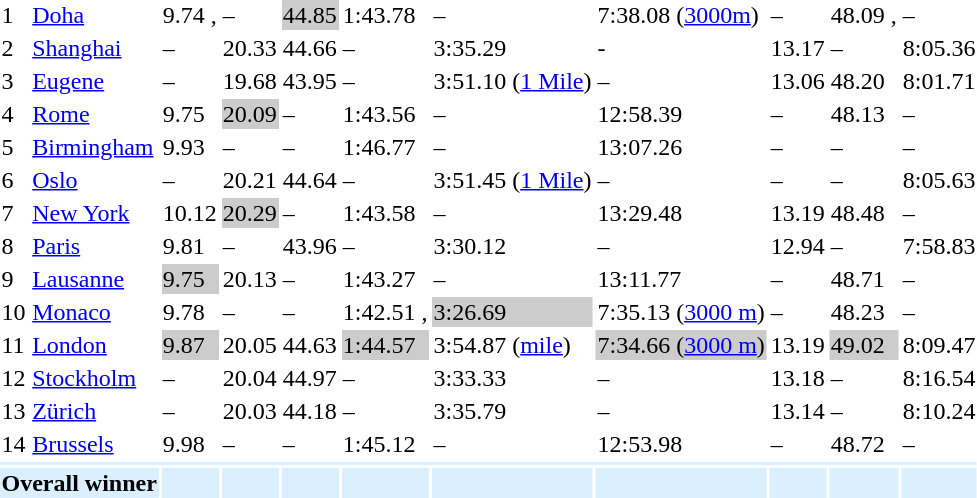<table>
<tr>
<td>1</td>
<td align=left><a href='#'>Doha</a></td>
<td> 9.74 , </td>
<td>–</td>
<td style="background:#ccc;"> 44.85</td>
<td> 1:43.78 </td>
<td>–</td>
<td> 7:38.08  (<a href='#'>3000m</a>)</td>
<td>–</td>
<td> 48.09 , </td>
<td>–</td>
</tr>
<tr>
<td>2</td>
<td align=left><a href='#'>Shanghai</a></td>
<td>–</td>
<td> 20.33 </td>
<td> 44.66</td>
<td>–</td>
<td> 3:35.29 </td>
<td>-</td>
<td> 13.17 </td>
<td>–</td>
<td> 8:05.36 </td>
</tr>
<tr>
<td>3</td>
<td align=left><a href='#'>Eugene</a></td>
<td>–</td>
<td> 19.68 </td>
<td> 43.95 </td>
<td>–</td>
<td> 3:51.10  (<a href='#'>1 Mile</a>)</td>
<td>–</td>
<td> 13.06 </td>
<td> 48.20 </td>
<td> 8:01.71 </td>
</tr>
<tr>
<td>4</td>
<td align=left><a href='#'>Rome</a></td>
<td> 9.75 </td>
<td style="background:#ccc;"> 20.09</td>
<td>–</td>
<td> 1:43.56 </td>
<td>–</td>
<td> 12:58.39 </td>
<td>–</td>
<td> 48.13</td>
<td>–</td>
</tr>
<tr>
<td>5</td>
<td align=left><a href='#'>Birmingham</a></td>
<td> 9.93</td>
<td>–</td>
<td>–</td>
<td> 1:46.77</td>
<td>–</td>
<td> 13:07.26</td>
<td>–</td>
<td>–</td>
<td>–</td>
</tr>
<tr>
<td>6</td>
<td align=left><a href='#'>Oslo</a></td>
<td>–</td>
<td> 20.21 </td>
<td> 44.64</td>
<td>–</td>
<td> 3:51.45 (<a href='#'>1 Mile</a>)</td>
<td>–</td>
<td>–</td>
<td>–</td>
<td> 8:05.63</td>
</tr>
<tr>
<td>7</td>
<td align=left><a href='#'>New York</a></td>
<td> 10.12</td>
<td style="background:#ccc;"> 20.29</td>
<td>–</td>
<td> 1:43.58 </td>
<td>–</td>
<td> 13:29.48</td>
<td> 13.19</td>
<td> 48.48 </td>
<td>–</td>
</tr>
<tr>
<td>8</td>
<td align=left><a href='#'>Paris</a></td>
<td> 9.81</td>
<td>–</td>
<td> 43.96 </td>
<td>–</td>
<td> 3:30.12 </td>
<td>–</td>
<td> 12.94 </td>
<td>–</td>
<td> 7:58.83  </td>
</tr>
<tr>
<td>9</td>
<td align=left><a href='#'>Lausanne</a></td>
<td style="background:#ccc;"> 9.75</td>
<td> 20.13</td>
<td>–</td>
<td> 1:43.27</td>
<td>–</td>
<td> 13:11.77</td>
<td>–</td>
<td> 48.71</td>
<td>–</td>
</tr>
<tr>
<td>10</td>
<td align=left><a href='#'>Monaco</a></td>
<td> 9.78</td>
<td>–</td>
<td>–</td>
<td> 1:42.51 , </td>
<td style="background:#ccc;"> 3:26.69 </td>
<td> 7:35.13  (<a href='#'>3000 m</a>)</td>
<td>–</td>
<td> 48.23</td>
<td>–</td>
</tr>
<tr>
<td>11</td>
<td align=left><a href='#'>London</a></td>
<td style="background:#ccc;"> 9.87</td>
<td> 20.05 </td>
<td> 44.63</td>
<td style="background:#ccc;"> 1:44.57</td>
<td> 3:54.87 (<a href='#'>mile</a>)</td>
<td style="background:#ccc;"> 7:34.66  (<a href='#'>3000 m</a>)</td>
<td> 13.19</td>
<td style="background:#ccc;"> 49.02</td>
<td> 8:09.47</td>
</tr>
<tr>
<td>12</td>
<td align=left><a href='#'>Stockholm</a></td>
<td>–</td>
<td> 20.04</td>
<td> 44.97</td>
<td>–</td>
<td> 3:33.33</td>
<td>–</td>
<td> 13.18</td>
<td>–</td>
<td> 8:16.54 </td>
</tr>
<tr>
<td>13</td>
<td align=left><a href='#'>Zürich</a></td>
<td>–</td>
<td> 20.03</td>
<td> 44.18</td>
<td>–</td>
<td> 3:35.79</td>
<td>–</td>
<td> 13.14</td>
<td>–</td>
<td> 8:10.24 </td>
</tr>
<tr>
<td>14</td>
<td align=left><a href='#'>Brussels</a></td>
<td> 9.98</td>
<td>–</td>
<td>–</td>
<td> 1:45.12</td>
<td>–</td>
<td> 12:53.98 </td>
<td>–</td>
<td> 48.72</td>
<td>–</td>
</tr>
<tr>
<td colspan="11" style="background:#daefff;"></td>
</tr>
<tr style="background:#daefff;">
<td colspan="2"><strong>Overall winner</strong></td>
<td></td>
<td></td>
<td></td>
<td></td>
<td></td>
<td></td>
<td></td>
<td></td>
<td></td>
</tr>
</table>
